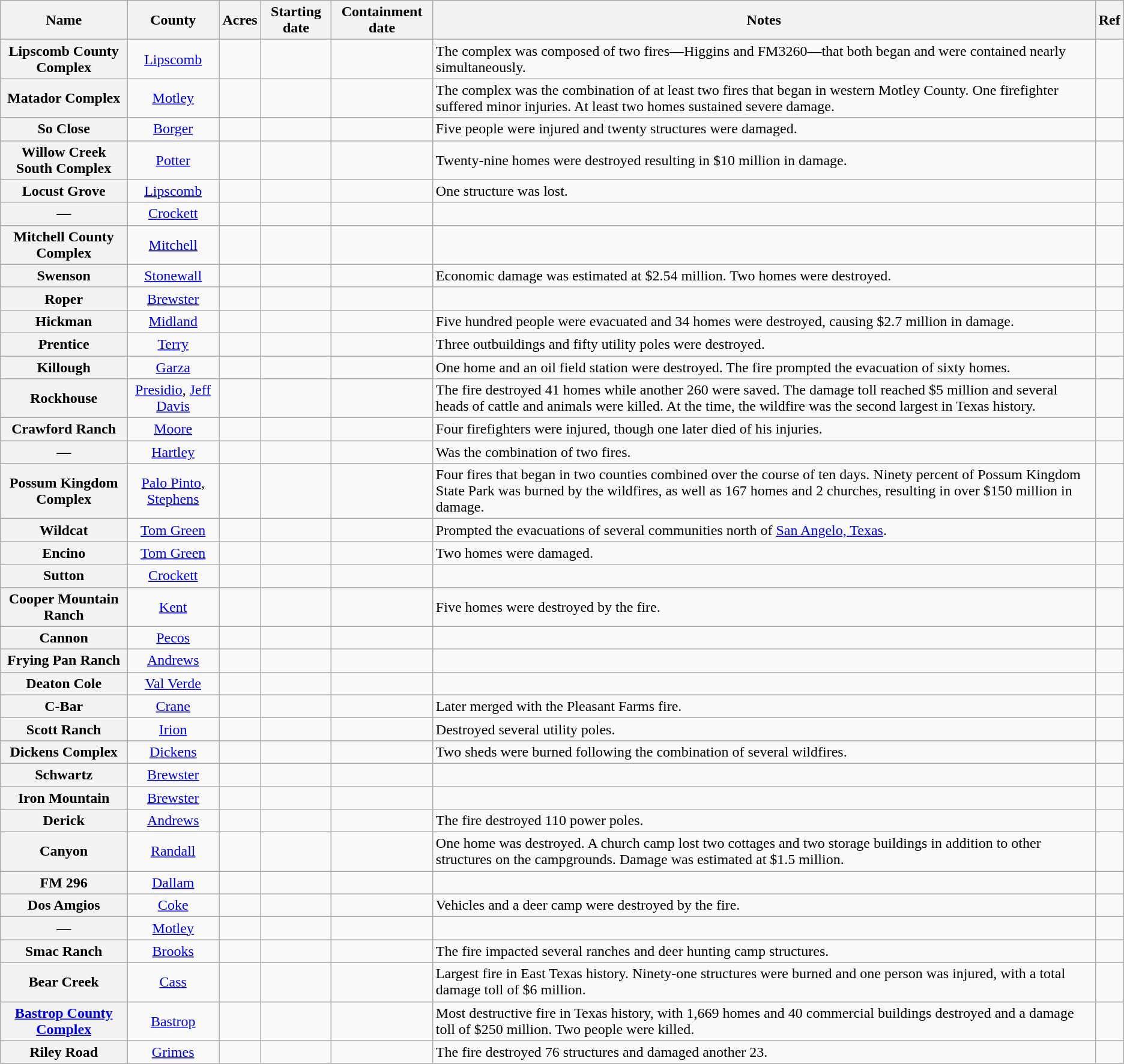<table class="wikitable sortable mw-collapsible" style="text-align:center;">
<tr>
<th>Name</th>
<th>County </th>
<th>Acres</th>
<th>Starting date</th>
<th>Containment date</th>
<th>Notes</th>
<th class="unsortable">Ref</th>
</tr>
<tr>
<th scope=row>Lipscomb County Complex</th>
<td><a href='#'>Lipscomb</a></td>
<td></td>
<td></td>
<td></td>
<td style="text-align:left;">The complex was composed of two fires—Higgins and FM3260—that both began and were contained nearly simultaneously.</td>
<td></td>
</tr>
<tr>
<th scope=row>Matador Complex</th>
<td><a href='#'>Motley</a></td>
<td></td>
<td></td>
<td></td>
<td style="text-align:left;">The complex was the combination of at least two fires that began in western Motley County. One firefighter suffered minor injuries. At least two homes sustained severe damage.</td>
<td></td>
</tr>
<tr>
<th scope=row>So Close</th>
<td><a href='#'>Borger</a></td>
<td></td>
<td></td>
<td></td>
<td style="text-align:left;">Five people were injured and twenty structures were damaged.</td>
<td></td>
</tr>
<tr>
<th scope=row>Willow Creek South Complex</th>
<td><a href='#'>Potter</a></td>
<td></td>
<td></td>
<td></td>
<td style="text-align:left;">Twenty-nine homes were destroyed resulting in $10 million in damage.</td>
<td></td>
</tr>
<tr>
<th scope=row>Locust Grove</th>
<td><a href='#'>Lipscomb</a></td>
<td></td>
<td></td>
<td></td>
<td style="text-align:left;">One structure was lost.</td>
<td></td>
</tr>
<tr>
<th scope=row>—</th>
<td><a href='#'>Crockett</a></td>
<td></td>
<td></td>
<td></td>
<td style="text-align:left;"></td>
<td></td>
</tr>
<tr>
<th scope=row>Mitchell County Complex</th>
<td><a href='#'>Mitchell</a></td>
<td></td>
<td></td>
<td></td>
<td style="text-align:left;"></td>
<td></td>
</tr>
<tr>
<th scope=row>Swenson</th>
<td><a href='#'>Stonewall</a></td>
<td></td>
<td></td>
<td></td>
<td style="text-align:left;">Economic damage was estimated at $2.54 million. Two homes were destroyed.</td>
<td></td>
</tr>
<tr>
<th scope=row>Roper</th>
<td><a href='#'>Brewster</a></td>
<td></td>
<td></td>
<td></td>
<td style="text-align:left;"></td>
<td></td>
</tr>
<tr>
<th scope=row>Hickman</th>
<td><a href='#'>Midland</a></td>
<td></td>
<td></td>
<td></td>
<td style="text-align:left;">Five hundred people were evacuated and 34 homes were destroyed, causing $2.7 million in damage.</td>
<td></td>
</tr>
<tr>
<th scope=row>Prentice</th>
<td><a href='#'>Terry</a></td>
<td></td>
<td></td>
<td></td>
<td style="text-align:left;">Three outbuildings and fifty utility poles were destroyed.</td>
<td></td>
</tr>
<tr>
<th scope=row>Killough</th>
<td><a href='#'>Garza</a></td>
<td></td>
<td></td>
<td></td>
<td style="text-align:left;">One home and an oil field station were destroyed. The fire prompted the evacuation of sixty homes.</td>
<td></td>
</tr>
<tr>
<th scope=row>Rockhouse</th>
<td><a href='#'>Presidio</a>, <a href='#'>Jeff Davis</a></td>
<td></td>
<td></td>
<td></td>
<td style="text-align:left;">The fire destroyed 41 homes while another 260 were saved. The damage toll reached $5 million and several heads of cattle and animals were killed. At the time, the wildfire was the second largest in Texas history.</td>
<td></td>
</tr>
<tr>
<th scope=row>Crawford Ranch</th>
<td><a href='#'>Moore</a></td>
<td></td>
<td></td>
<td></td>
<td style="text-align:left;">Four firefighters were injured, though one later died of his injuries.</td>
<td></td>
</tr>
<tr>
<th scope=row>—</th>
<td><a href='#'>Hartley</a></td>
<td></td>
<td></td>
<td></td>
<td style="text-align:left;">Was the combination of two fires.</td>
<td></td>
</tr>
<tr>
<th scope=row>Possum Kingdom Complex</th>
<td><a href='#'>Palo Pinto</a>, <a href='#'>Stephens</a></td>
<td></td>
<td></td>
<td></td>
<td style="text-align:left;">Four fires that began in two counties combined over the course of ten days. Ninety percent of Possum Kingdom State Park was burned by the wildfires, as well as 167 homes and 2 churches, resulting in over $150 million in damage.</td>
<td></td>
</tr>
<tr>
<th scope=row>Wildcat</th>
<td><a href='#'>Tom Green</a></td>
<td></td>
<td></td>
<td></td>
<td style="text-align:left;">Prompted the evacuations of several communities north of <a href='#'>San Angelo, Texas</a>.</td>
<td></td>
</tr>
<tr>
<th scope=row>Encino</th>
<td><a href='#'>Tom Green</a></td>
<td></td>
<td></td>
<td></td>
<td style="text-align:left;">Two homes were damaged.</td>
<td></td>
</tr>
<tr>
<th scope=row>Sutton</th>
<td><a href='#'>Crockett</a></td>
<td></td>
<td></td>
<td></td>
<td style="text-align:left;"></td>
<td></td>
</tr>
<tr>
<th scope=row>Cooper Mountain Ranch</th>
<td><a href='#'>Kent</a></td>
<td></td>
<td></td>
<td></td>
<td style="text-align:left;">Five homes were destroyed by the fire.</td>
<td></td>
</tr>
<tr>
<th scope=row>Cannon</th>
<td><a href='#'>Pecos</a></td>
<td></td>
<td></td>
<td></td>
<td style="text-align:left;"></td>
<td></td>
</tr>
<tr>
<th scope=row>Frying Pan Ranch</th>
<td><a href='#'>Andrews</a></td>
<td></td>
<td></td>
<td></td>
<td style="text-align:left;"></td>
<td></td>
</tr>
<tr>
<th scope=row>Deaton Cole</th>
<td><a href='#'>Val Verde</a></td>
<td></td>
<td></td>
<td></td>
<td style="text-align:left;"></td>
<td></td>
</tr>
<tr>
<th scope=row>C-Bar</th>
<td><a href='#'>Crane</a></td>
<td></td>
<td></td>
<td></td>
<td style="text-align:left;">Later merged with the Pleasant Farms fire.</td>
<td></td>
</tr>
<tr>
<th scope=row>Scott Ranch</th>
<td><a href='#'>Irion</a></td>
<td></td>
<td></td>
<td></td>
<td style="text-align:left;">Destroyed several utility poles.</td>
<td></td>
</tr>
<tr>
<th scope=row>Dickens Complex</th>
<td><a href='#'>Dickens</a></td>
<td></td>
<td></td>
<td></td>
<td style="text-align:left;">Two sheds were burned following the combination of several wildfires.</td>
<td></td>
</tr>
<tr>
<th scope=row>Schwartz</th>
<td><a href='#'>Brewster</a></td>
<td></td>
<td></td>
<td></td>
<td style="text-align:left;"></td>
<td></td>
</tr>
<tr>
<th scope=row>Iron Mountain</th>
<td><a href='#'>Brewster</a></td>
<td></td>
<td></td>
<td></td>
<td style="text-align:left;"></td>
<td></td>
</tr>
<tr>
<th scope=row>Derick</th>
<td><a href='#'>Andrews</a></td>
<td></td>
<td></td>
<td></td>
<td style="text-align:left;">The fire destroyed 110 power poles.</td>
<td></td>
</tr>
<tr>
<th scope=row>Canyon</th>
<td><a href='#'>Randall</a></td>
<td></td>
<td></td>
<td></td>
<td style="text-align:left;">One home was destroyed. A church camp lost two cottages and two storage buildings in addition to other structures on the campgrounds. Damage was estimated at $1.5 million.</td>
<td></td>
</tr>
<tr>
<th scope=row>FM 296</th>
<td><a href='#'>Dallam</a></td>
<td></td>
<td></td>
<td></td>
<td style="text-align:left;"></td>
<td></td>
</tr>
<tr>
<th scope=row>Dos Amgios</th>
<td><a href='#'>Coke</a></td>
<td></td>
<td></td>
<td></td>
<td style="text-align:left;">Vehicles and a deer camp were destroyed by the fire.</td>
<td></td>
</tr>
<tr>
<th scope=row>—</th>
<td><a href='#'>Motley</a></td>
<td></td>
<td></td>
<td></td>
<td style="text-align:left;"></td>
<td></td>
</tr>
<tr>
<th scope=row>Smac Ranch</th>
<td><a href='#'>Brooks</a></td>
<td></td>
<td></td>
<td></td>
<td style="text-align:left;">The fire impacted several ranches and deer hunting camp structures.</td>
<td></td>
</tr>
<tr>
<th scope=row>Bear Creek</th>
<td><a href='#'>Cass</a></td>
<td></td>
<td></td>
<td></td>
<td style="text-align:left;">Largest fire in East Texas history. Ninety-one structures were burned and one person was injured, with a total damage toll of $6 million.</td>
<td></td>
</tr>
<tr>
<th scope=row><a href='#'>Bastrop County Complex</a></th>
<td><a href='#'>Bastrop</a></td>
<td></td>
<td></td>
<td></td>
<td style="text-align:left;">Most destructive fire in Texas history, with 1,669 homes and 40 commercial buildings destroyed and a damage toll of $250 million. Two people were killed.</td>
<td></td>
</tr>
<tr>
<th scope=row>Riley Road</th>
<td><a href='#'>Grimes</a></td>
<td></td>
<td></td>
<td></td>
<td style="text-align:left;">The fire destroyed 76 structures and damaged another 23.</td>
<td></td>
</tr>
<tr>
</tr>
</table>
